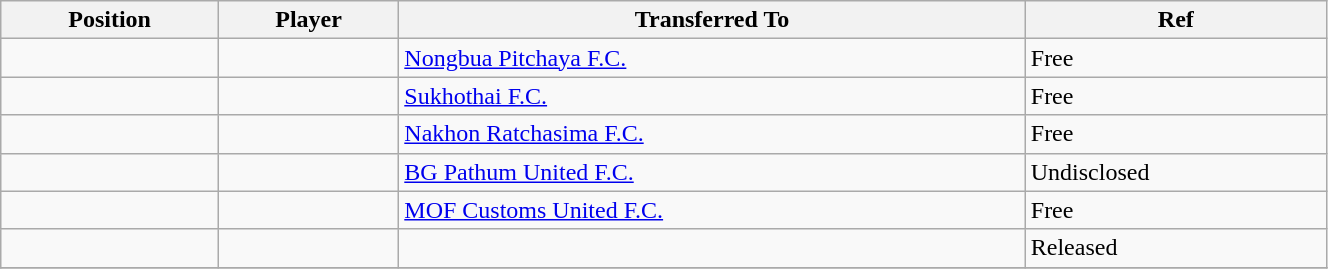<table class="wikitable sortable" style="width:70%; text-align:center; font-size:100%; text-align:left;">
<tr>
<th><strong>Position</strong></th>
<th><strong>Player</strong></th>
<th><strong>Transferred To</strong></th>
<th><strong>Ref</strong></th>
</tr>
<tr>
<td></td>
<td></td>
<td> <a href='#'>Nongbua Pitchaya F.C.</a></td>
<td>Free</td>
</tr>
<tr>
<td></td>
<td></td>
<td> <a href='#'>Sukhothai F.C.</a></td>
<td>Free</td>
</tr>
<tr>
<td></td>
<td></td>
<td> <a href='#'>Nakhon Ratchasima F.C.</a></td>
<td>Free</td>
</tr>
<tr>
<td></td>
<td></td>
<td> <a href='#'>BG Pathum United F.C.</a></td>
<td>Undisclosed </td>
</tr>
<tr>
<td></td>
<td></td>
<td> <a href='#'>MOF Customs United F.C.</a></td>
<td>Free</td>
</tr>
<tr>
<td></td>
<td></td>
<td></td>
<td>Released</td>
</tr>
<tr>
</tr>
</table>
